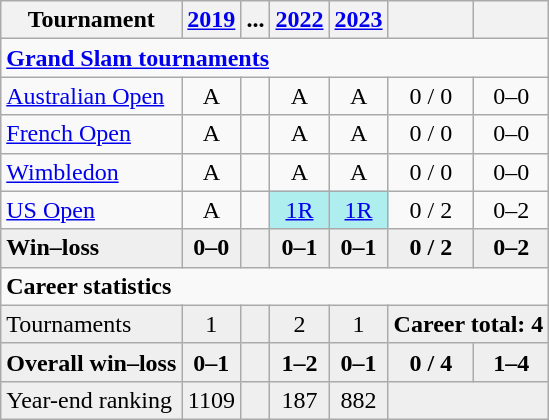<table class="wikitable" style="text-align:center">
<tr>
<th>Tournament</th>
<th><a href='#'>2019</a></th>
<th>...</th>
<th><a href='#'>2022</a></th>
<th><a href='#'>2023</a></th>
<th></th>
<th></th>
</tr>
<tr>
<td colspan="8" align="left"><strong><a href='#'>Grand Slam tournaments</a></strong></td>
</tr>
<tr>
<td align="left"><a href='#'>Australian Open</a></td>
<td>A</td>
<td></td>
<td>A</td>
<td>A</td>
<td>0 / 0</td>
<td>0–0</td>
</tr>
<tr>
<td align="left"><a href='#'>French Open</a></td>
<td>A</td>
<td></td>
<td>A</td>
<td>A</td>
<td>0 / 0</td>
<td>0–0</td>
</tr>
<tr>
<td align="left"><a href='#'>Wimbledon</a></td>
<td>A</td>
<td></td>
<td>A</td>
<td>A</td>
<td>0 / 0</td>
<td>0–0</td>
</tr>
<tr>
<td align="left"><a href='#'>US Open</a></td>
<td>A</td>
<td></td>
<td bgcolor=afeeee><a href='#'>1R</a></td>
<td bgcolor=afeeee><a href='#'>1R</a></td>
<td>0 / 2</td>
<td>0–2</td>
</tr>
<tr style="background:#efefef;font-weight:bold">
<td align="left">Win–loss</td>
<td>0–0</td>
<td></td>
<td>0–1</td>
<td>0–1</td>
<td>0 / 2</td>
<td>0–2</td>
</tr>
<tr>
<td colspan="8" align="left"><strong>Career statistics</strong></td>
</tr>
<tr bgcolor="efefef">
<td align="left">Tournaments</td>
<td>1</td>
<td></td>
<td>2</td>
<td>1</td>
<td colspan="3"><strong>Career total: 4</strong></td>
</tr>
<tr style="background:#efefef;font-weight:bold">
<td align="left">Overall win–loss</td>
<td>0–1</td>
<td></td>
<td>1–2</td>
<td>0–1</td>
<td>0 / 4</td>
<td>1–4</td>
</tr>
<tr bgcolor="efefef">
<td align="left">Year-end ranking</td>
<td>1109</td>
<td></td>
<td>187</td>
<td>882</td>
<td colspan="3"></td>
</tr>
</table>
